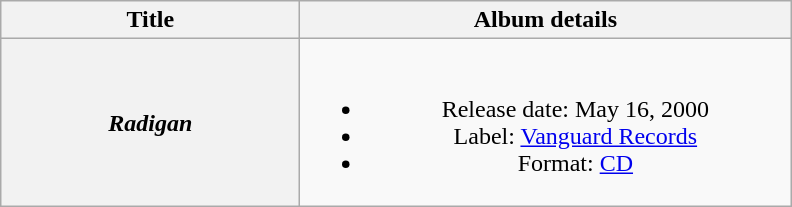<table class="wikitable plainrowheaders" style="text-align:center;">
<tr>
<th style="width:12em;">Title</th>
<th style="width:20em;">Album details</th>
</tr>
<tr>
<th scope="row"><em>Radigan</em></th>
<td><br><ul><li>Release date: May 16, 2000</li><li>Label: <a href='#'>Vanguard Records</a></li><li>Format: <a href='#'>CD</a></li></ul></td>
</tr>
</table>
